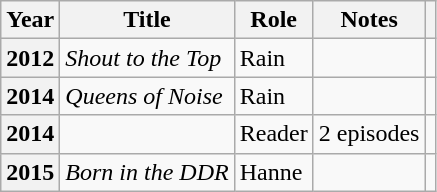<table class="wikitable plainrowheaders">
<tr>
<th scope="col">Year</th>
<th scope="col">Title</th>
<th scope="col">Role</th>
<th scope=col class="unsortable">Notes</th>
<th scope=col class="unsortable"></th>
</tr>
<tr>
<th scope=row>2012</th>
<td><em>Shout to the Top</em></td>
<td>Rain</td>
<td></td>
<td style="text-align:center;"></td>
</tr>
<tr>
<th scope=row>2014</th>
<td><em>Queens of Noise</em></td>
<td>Rain</td>
<td></td>
<td style="text-align:center;"></td>
</tr>
<tr>
<th scope=row>2014</th>
<td><em></em></td>
<td>Reader</td>
<td>2 episodes</td>
<td style="text-align:center;"></td>
</tr>
<tr>
<th scope=row>2015</th>
<td><em>Born in the DDR</em></td>
<td>Hanne</td>
<td></td>
<td style="text-align:center;"></td>
</tr>
</table>
